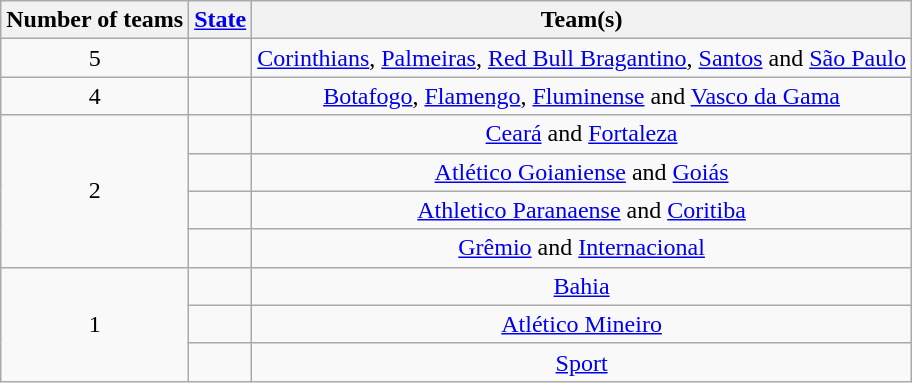<table class="wikitable" style="text-align:center">
<tr>
<th>Number of teams</th>
<th><a href='#'>State</a></th>
<th>Team(s)</th>
</tr>
<tr>
<td>5</td>
<td align=left></td>
<td><a href='#'>Corinthians</a>, <a href='#'>Palmeiras</a>, <a href='#'>Red Bull Bragantino</a>, <a href='#'>Santos</a> and <a href='#'>São Paulo</a></td>
</tr>
<tr>
<td>4</td>
<td align=left></td>
<td><a href='#'>Botafogo</a>, <a href='#'>Flamengo</a>, <a href='#'>Fluminense</a> and <a href='#'>Vasco da Gama</a></td>
</tr>
<tr>
<td rowspan=4>2</td>
<td align=left></td>
<td><a href='#'>Ceará</a> and <a href='#'>Fortaleza</a></td>
</tr>
<tr>
<td align=left></td>
<td><a href='#'>Atlético Goianiense</a> and <a href='#'>Goiás</a></td>
</tr>
<tr>
<td align=left></td>
<td><a href='#'>Athletico Paranaense</a> and <a href='#'>Coritiba</a></td>
</tr>
<tr>
<td align=left></td>
<td><a href='#'>Grêmio</a> and <a href='#'>Internacional</a></td>
</tr>
<tr>
<td rowspan=3>1</td>
<td align=left></td>
<td><a href='#'>Bahia</a></td>
</tr>
<tr>
<td align=left></td>
<td><a href='#'>Atlético Mineiro</a></td>
</tr>
<tr>
<td align=left></td>
<td><a href='#'>Sport</a></td>
</tr>
</table>
